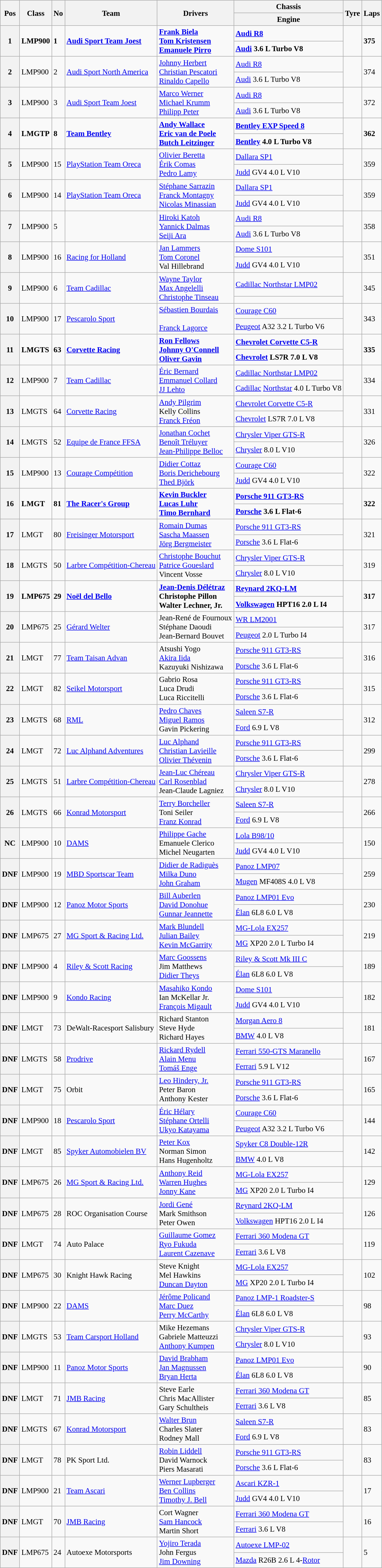<table class="wikitable" style="font-size: 95%;">
<tr>
<th rowspan=2>Pos</th>
<th rowspan=2>Class</th>
<th rowspan=2>No</th>
<th rowspan=2>Team</th>
<th rowspan=2>Drivers</th>
<th>Chassis</th>
<th rowspan=2>Tyre</th>
<th rowspan=2>Laps</th>
</tr>
<tr>
<th>Engine</th>
</tr>
<tr style="font-weight:bold">
<th rowspan=2>1</th>
<td rowspan=2>LMP900</td>
<td rowspan=2>1</td>
<td rowspan=2> <a href='#'>Audi Sport Team Joest</a></td>
<td rowspan=2> <a href='#'>Frank Biela</a><br> <a href='#'>Tom Kristensen</a><br> <a href='#'>Emanuele Pirro</a></td>
<td><a href='#'>Audi R8</a></td>
<td rowspan=2></td>
<td rowspan=2>375</td>
</tr>
<tr style="font-weight:bold">
<td><a href='#'>Audi</a> 3.6 L Turbo V8</td>
</tr>
<tr>
<th rowspan=2>2</th>
<td rowspan=2>LMP900</td>
<td rowspan=2>2</td>
<td rowspan=2> <a href='#'>Audi Sport North America</a></td>
<td rowspan=2> <a href='#'>Johnny Herbert</a><br> <a href='#'>Christian Pescatori</a><br> <a href='#'>Rinaldo Capello</a></td>
<td><a href='#'>Audi R8</a></td>
<td rowspan=2></td>
<td rowspan=2>374</td>
</tr>
<tr>
<td><a href='#'>Audi</a> 3.6 L Turbo V8</td>
</tr>
<tr>
<th rowspan=2>3</th>
<td rowspan=2>LMP900</td>
<td rowspan=2>3</td>
<td rowspan=2> <a href='#'>Audi Sport Team Joest</a></td>
<td rowspan=2> <a href='#'>Marco Werner</a><br> <a href='#'>Michael Krumm</a><br> <a href='#'>Philipp Peter</a></td>
<td><a href='#'>Audi R8</a></td>
<td rowspan=2></td>
<td rowspan=2>372</td>
</tr>
<tr>
<td><a href='#'>Audi</a> 3.6 L Turbo V8</td>
</tr>
<tr style="font-weight:bold">
<th rowspan=2>4</th>
<td rowspan=2>LMGTP</td>
<td rowspan=2>8</td>
<td rowspan=2> <a href='#'>Team Bentley</a></td>
<td rowspan=2> <a href='#'>Andy Wallace</a><br> <a href='#'>Eric van de Poele</a><br> <a href='#'>Butch Leitzinger</a></td>
<td><a href='#'>Bentley EXP Speed 8</a></td>
<td rowspan=2></td>
<td rowspan=2>362</td>
</tr>
<tr style="font-weight:bold">
<td><a href='#'>Bentley</a> 4.0 L Turbo V8</td>
</tr>
<tr>
<th rowspan=2>5</th>
<td rowspan=2>LMP900</td>
<td rowspan=2>15</td>
<td rowspan=2> <a href='#'>PlayStation Team Oreca</a></td>
<td rowspan=2> <a href='#'>Olivier Beretta</a><br> <a href='#'>Érik Comas</a><br> <a href='#'>Pedro Lamy</a></td>
<td><a href='#'>Dallara SP1</a></td>
<td rowspan=2></td>
<td rowspan=2>359</td>
</tr>
<tr>
<td><a href='#'>Judd</a> GV4 4.0 L V10</td>
</tr>
<tr>
<th rowspan=2>6</th>
<td rowspan=2>LMP900</td>
<td rowspan=2>14</td>
<td rowspan=2> <a href='#'>PlayStation Team Oreca</a></td>
<td rowspan=2> <a href='#'>Stéphane Sarrazin</a><br> <a href='#'>Franck Montagny</a><br> <a href='#'>Nicolas Minassian</a></td>
<td><a href='#'>Dallara SP1</a></td>
<td rowspan=2></td>
<td rowspan=2>359</td>
</tr>
<tr>
<td><a href='#'>Judd</a> GV4 4.0 L V10</td>
</tr>
<tr>
<th rowspan=2>7</th>
<td rowspan=2>LMP900</td>
<td rowspan=2>5</td>
<td rowspan=2></td>
<td rowspan=2> <a href='#'>Hiroki Katoh</a><br> <a href='#'>Yannick Dalmas</a><br> <a href='#'>Seiji Ara</a></td>
<td><a href='#'>Audi R8</a></td>
<td rowspan=2></td>
<td rowspan=2>358</td>
</tr>
<tr>
<td><a href='#'>Audi</a> 3.6 L Turbo V8</td>
</tr>
<tr>
<th rowspan=2>8</th>
<td rowspan=2>LMP900</td>
<td rowspan=2>16</td>
<td rowspan=2> <a href='#'>Racing for Holland</a></td>
<td rowspan=2> <a href='#'>Jan Lammers</a><br> <a href='#'>Tom Coronel</a><br> Val Hillebrand</td>
<td><a href='#'>Dome S101</a></td>
<td rowspan=2></td>
<td rowspan=2>351</td>
</tr>
<tr>
<td><a href='#'>Judd</a> GV4 4.0 L V10</td>
</tr>
<tr>
<th rowspan=2>9</th>
<td rowspan=2>LMP900</td>
<td rowspan=2>6</td>
<td rowspan=2> <a href='#'>Team Cadillac</a></td>
<td rowspan=2> <a href='#'>Wayne Taylor</a><br> <a href='#'>Max Angelelli</a><br> <a href='#'>Christophe Tinseau</a></td>
<td><a href='#'>Cadillac Northstar LMP02</a></td>
<td rowspan=2></td>
<td rowspan=2>345</td>
</tr>
<tr>
<td></td>
</tr>
<tr>
<th rowspan=2>10</th>
<td rowspan=2>LMP900</td>
<td rowspan=2>17</td>
<td rowspan=2> <a href='#'>Pescarolo Sport</a></td>
<td rowspan=2> <a href='#'>Sébastien Bourdais</a><br><br> <a href='#'>Franck Lagorce</a></td>
<td><a href='#'>Courage C60</a></td>
<td rowspan=2></td>
<td rowspan=2>343</td>
</tr>
<tr>
<td><a href='#'>Peugeot</a> A32 3.2 L Turbo V6</td>
</tr>
<tr style="font-weight:bold">
<th rowspan=2>11</th>
<td rowspan=2>LMGTS</td>
<td rowspan=2>63</td>
<td rowspan=2> <a href='#'>Corvette Racing</a></td>
<td rowspan=2> <a href='#'>Ron Fellows</a><br> <a href='#'>Johnny O'Connell</a><br> <a href='#'>Oliver Gavin</a></td>
<td><a href='#'>Chevrolet Corvette C5-R</a></td>
<td rowspan=2></td>
<td rowspan=2>335</td>
</tr>
<tr style="font-weight:bold">
<td><a href='#'>Chevrolet</a> LS7R 7.0 L V8</td>
</tr>
<tr>
<th rowspan=2>12</th>
<td rowspan=2>LMP900</td>
<td rowspan=2>7</td>
<td rowspan=2> <a href='#'>Team Cadillac</a></td>
<td rowspan=2> <a href='#'>Éric Bernard</a><br> <a href='#'>Emmanuel Collard</a><br> <a href='#'>JJ Lehto</a></td>
<td><a href='#'>Cadillac Northstar LMP02</a></td>
<td rowspan=2></td>
<td rowspan=2>334</td>
</tr>
<tr>
<td><a href='#'>Cadillac</a> <a href='#'>Northstar</a> 4.0 L Turbo V8</td>
</tr>
<tr>
<th rowspan=2>13</th>
<td rowspan=2>LMGTS</td>
<td rowspan=2>64</td>
<td rowspan=2> <a href='#'>Corvette Racing</a></td>
<td rowspan=2> <a href='#'>Andy Pilgrim</a><br> Kelly Collins<br> <a href='#'>Franck Fréon</a></td>
<td><a href='#'>Chevrolet Corvette C5-R</a></td>
<td rowspan=2></td>
<td rowspan=2>331</td>
</tr>
<tr>
<td><a href='#'>Chevrolet</a> LS7R 7.0 L V8</td>
</tr>
<tr>
<th rowspan=2>14</th>
<td rowspan=2>LMGTS</td>
<td rowspan=2>52</td>
<td rowspan=2> <a href='#'>Equipe de France FFSA</a></td>
<td rowspan=2> <a href='#'>Jonathan Cochet</a><br> <a href='#'>Benoît Tréluyer</a><br> <a href='#'>Jean-Philippe Belloc</a></td>
<td><a href='#'>Chrysler Viper GTS-R</a></td>
<td rowspan=2></td>
<td rowspan=2>326</td>
</tr>
<tr>
<td><a href='#'>Chrysler</a> 8.0 L V10</td>
</tr>
<tr>
<th rowspan=2>15</th>
<td rowspan=2>LMP900</td>
<td rowspan=2>13</td>
<td rowspan=2> <a href='#'>Courage Compétition</a></td>
<td rowspan=2> <a href='#'>Didier Cottaz</a><br> <a href='#'>Boris Derichebourg</a><br> <a href='#'>Thed Björk</a></td>
<td><a href='#'>Courage C60</a></td>
<td rowspan=2></td>
<td rowspan=2>322</td>
</tr>
<tr>
<td><a href='#'>Judd</a> GV4 4.0 L V10</td>
</tr>
<tr style="font-weight:bold">
<th rowspan=2>16</th>
<td rowspan=2>LMGT</td>
<td rowspan=2>81</td>
<td rowspan=2> <a href='#'>The Racer's Group</a></td>
<td rowspan=2> <a href='#'>Kevin Buckler</a><br> <a href='#'>Lucas Luhr</a><br> <a href='#'>Timo Bernhard</a></td>
<td><a href='#'>Porsche 911 GT3-RS</a></td>
<td rowspan=2></td>
<td rowspan=2>322</td>
</tr>
<tr style="font-weight:bold">
<td><a href='#'>Porsche</a> 3.6 L Flat-6</td>
</tr>
<tr>
<th rowspan=2>17</th>
<td rowspan=2>LMGT</td>
<td rowspan=2>80</td>
<td rowspan=2> <a href='#'>Freisinger Motorsport</a></td>
<td rowspan=2> <a href='#'>Romain Dumas</a><br> <a href='#'>Sascha Maassen</a><br> <a href='#'>Jörg Bergmeister</a></td>
<td><a href='#'>Porsche 911 GT3-RS</a></td>
<td rowspan=2></td>
<td rowspan=2>321</td>
</tr>
<tr>
<td><a href='#'>Porsche</a> 3.6 L Flat-6</td>
</tr>
<tr>
<th rowspan=2>18</th>
<td rowspan=2>LMGTS</td>
<td rowspan=2>50</td>
<td rowspan=2> <a href='#'>Larbre Compétition-Chereau</a></td>
<td rowspan=2> <a href='#'>Christophe Bouchut</a><br> <a href='#'>Patrice Goueslard</a><br> Vincent Vosse</td>
<td><a href='#'>Chrysler Viper GTS-R</a></td>
<td rowspan=2></td>
<td rowspan=2>319</td>
</tr>
<tr>
<td><a href='#'>Chrysler</a> 8.0 L V10</td>
</tr>
<tr style="font-weight:bold">
<th rowspan=2>19</th>
<td rowspan=2>LMP675</td>
<td rowspan=2>29</td>
<td rowspan=2> <a href='#'>Noël del Bello</a></td>
<td rowspan=2> <a href='#'>Jean-Denis Délétraz</a><br> Christophe Pillon<br> Walter Lechner, Jr.</td>
<td><a href='#'>Reynard 2KQ-LM</a></td>
<td rowspan=2></td>
<td rowspan=2>317</td>
</tr>
<tr style="font-weight:bold">
<td><a href='#'>Volkswagen</a> HPT16 2.0 L I4</td>
</tr>
<tr>
<th rowspan=2>20</th>
<td rowspan=2>LMP675</td>
<td rowspan=2>25</td>
<td rowspan=2> <a href='#'>Gérard Welter</a></td>
<td rowspan=2> Jean-René de Fournoux<br> Stéphane Daoudi<br> Jean-Bernard Bouvet</td>
<td><a href='#'>WR LM2001</a></td>
<td rowspan=2></td>
<td rowspan=2>317</td>
</tr>
<tr>
<td><a href='#'>Peugeot</a> 2.0 L Turbo I4</td>
</tr>
<tr>
<th rowspan=2>21</th>
<td rowspan=2>LMGT</td>
<td rowspan=2>77</td>
<td rowspan=2> <a href='#'>Team Taisan Advan</a></td>
<td rowspan=2> Atsushi Yogo<br> <a href='#'>Akira Iida</a><br> Kazuyuki Nishizawa</td>
<td><a href='#'>Porsche 911 GT3-RS</a></td>
<td rowspan=2></td>
<td rowspan=2>316</td>
</tr>
<tr>
<td><a href='#'>Porsche</a> 3.6 L Flat-6</td>
</tr>
<tr>
<th rowspan=2>22</th>
<td rowspan=2>LMGT</td>
<td rowspan=2>82</td>
<td rowspan=2> <a href='#'>Seikel Motorsport</a></td>
<td rowspan=2> Gabrio Rosa<br> Luca Drudi<br> Luca Riccitelli</td>
<td><a href='#'>Porsche 911 GT3-RS</a></td>
<td rowspan=2></td>
<td rowspan=2>315</td>
</tr>
<tr>
<td><a href='#'>Porsche</a> 3.6 L Flat-6</td>
</tr>
<tr>
<th rowspan=2>23</th>
<td rowspan=2>LMGTS</td>
<td rowspan=2>68</td>
<td rowspan=2> <a href='#'>RML</a></td>
<td rowspan=2> <a href='#'>Pedro Chaves</a><br> <a href='#'>Miguel Ramos</a><br> Gavin Pickering</td>
<td><a href='#'>Saleen S7-R</a></td>
<td rowspan=2></td>
<td rowspan=2>312</td>
</tr>
<tr>
<td><a href='#'>Ford</a> 6.9 L V8</td>
</tr>
<tr>
<th rowspan=2>24</th>
<td rowspan=2>LMGT</td>
<td rowspan=2>72</td>
<td rowspan=2> <a href='#'>Luc Alphand Adventures</a></td>
<td rowspan=2> <a href='#'>Luc Alphand</a><br> <a href='#'>Christian Lavieille</a><br> <a href='#'>Olivier Thévenin</a></td>
<td><a href='#'>Porsche 911 GT3-RS</a></td>
<td rowspan=2></td>
<td rowspan=2>299</td>
</tr>
<tr>
<td><a href='#'>Porsche</a> 3.6 L Flat-6</td>
</tr>
<tr>
<th rowspan=2>25</th>
<td rowspan=2>LMGTS</td>
<td rowspan=2>51</td>
<td rowspan=2> <a href='#'>Larbre Compétition-Chereau</a></td>
<td rowspan=2> <a href='#'>Jean-Luc Chéreau</a><br> <a href='#'>Carl Rosenblad</a><br> Jean-Claude Lagniez</td>
<td><a href='#'>Chrysler Viper GTS-R</a></td>
<td rowspan=2></td>
<td rowspan=2>278</td>
</tr>
<tr>
<td><a href='#'>Chrysler</a> 8.0 L V10</td>
</tr>
<tr>
<th rowspan=2>26</th>
<td rowspan=2>LMGTS</td>
<td rowspan=2>66</td>
<td rowspan=2> <a href='#'>Konrad Motorsport</a></td>
<td rowspan=2> <a href='#'>Terry Borcheller</a><br> Toni Seiler<br> <a href='#'>Franz Konrad</a></td>
<td><a href='#'>Saleen S7-R</a></td>
<td rowspan=2></td>
<td rowspan=2>266</td>
</tr>
<tr>
<td><a href='#'>Ford</a> 6.9 L V8</td>
</tr>
<tr>
<th rowspan=2>NC</th>
<td rowspan=2>LMP900</td>
<td rowspan=2>10</td>
<td rowspan=2> <a href='#'>DAMS</a></td>
<td rowspan=2> <a href='#'>Philippe Gache</a><br> Emanuele Clerico<br> Michel Neugarten</td>
<td><a href='#'>Lola B98/10</a></td>
<td rowspan=2></td>
<td rowspan=2>150</td>
</tr>
<tr>
<td><a href='#'>Judd</a> GV4 4.0 L V10</td>
</tr>
<tr>
<th rowspan=2>DNF</th>
<td rowspan=2>LMP900</td>
<td rowspan=2>19</td>
<td rowspan=2> <a href='#'>MBD Sportscar Team</a></td>
<td rowspan=2> <a href='#'>Didier de Radiguès</a><br> <a href='#'>Milka Duno</a><br> <a href='#'>John Graham</a></td>
<td><a href='#'>Panoz LMP07</a></td>
<td rowspan=2></td>
<td rowspan=2>259</td>
</tr>
<tr>
<td><a href='#'>Mugen</a> MF408S 4.0 L V8</td>
</tr>
<tr>
<th rowspan=2>DNF</th>
<td rowspan=2>LMP900</td>
<td rowspan=2>12</td>
<td rowspan=2> <a href='#'>Panoz Motor Sports</a></td>
<td rowspan=2> <a href='#'>Bill Auberlen</a><br> <a href='#'>David Donohue</a><br> <a href='#'>Gunnar Jeannette</a></td>
<td><a href='#'>Panoz LMP01 Evo</a></td>
<td rowspan=2></td>
<td rowspan=2>230</td>
</tr>
<tr>
<td><a href='#'>Élan</a> 6L8 6.0 L V8</td>
</tr>
<tr>
<th rowspan=2>DNF</th>
<td rowspan=2>LMP675</td>
<td rowspan=2>27</td>
<td rowspan=2> <a href='#'>MG Sport & Racing Ltd.</a></td>
<td rowspan=2> <a href='#'>Mark Blundell</a><br> <a href='#'>Julian Bailey</a><br> <a href='#'>Kevin McGarrity</a></td>
<td><a href='#'>MG-Lola EX257</a></td>
<td rowspan=2></td>
<td rowspan=2>219</td>
</tr>
<tr>
<td><a href='#'>MG</a> XP20 2.0 L Turbo I4</td>
</tr>
<tr>
<th rowspan=2>DNF</th>
<td rowspan=2>LMP900</td>
<td rowspan=2>4</td>
<td rowspan=2> <a href='#'>Riley & Scott Racing</a></td>
<td rowspan=2> <a href='#'>Marc Goossens</a><br> Jim Matthews<br> <a href='#'>Didier Theys</a></td>
<td><a href='#'>Riley & Scott Mk III C</a></td>
<td rowspan=2></td>
<td rowspan=2>189</td>
</tr>
<tr>
<td><a href='#'>Élan</a> 6L8 6.0 L V8</td>
</tr>
<tr>
<th rowspan=2>DNF</th>
<td rowspan=2>LMP900</td>
<td rowspan=2>9</td>
<td rowspan=2> <a href='#'>Kondo Racing</a></td>
<td rowspan=2> <a href='#'>Masahiko Kondo</a><br> Ian McKellar Jr.<br> <a href='#'>François Migault</a></td>
<td><a href='#'>Dome S101</a></td>
<td rowspan=2></td>
<td rowspan=2>182</td>
</tr>
<tr>
<td><a href='#'>Judd</a> GV4 4.0 L V10</td>
</tr>
<tr>
<th rowspan=2>DNF</th>
<td rowspan=2>LMGT</td>
<td rowspan=2>73</td>
<td rowspan=2> DeWalt-Racesport Salisbury</td>
<td rowspan=2> Richard Stanton<br> Steve Hyde<br> Richard Hayes</td>
<td><a href='#'>Morgan Aero 8</a></td>
<td rowspan=2></td>
<td rowspan=2>181</td>
</tr>
<tr>
<td><a href='#'>BMW</a> 4.0 L V8</td>
</tr>
<tr>
<th rowspan=2>DNF</th>
<td rowspan=2>LMGTS</td>
<td rowspan=2>58</td>
<td rowspan=2> <a href='#'>Prodrive</a></td>
<td rowspan=2> <a href='#'>Rickard Rydell</a><br> <a href='#'>Alain Menu</a><br> <a href='#'>Tomáš Enge</a></td>
<td><a href='#'>Ferrari 550-GTS Maranello</a></td>
<td rowspan=2></td>
<td rowspan=2>167</td>
</tr>
<tr>
<td><a href='#'>Ferrari</a> 5.9 L V12</td>
</tr>
<tr>
<th rowspan=2>DNF</th>
<td rowspan=2>LMGT</td>
<td rowspan=2>75</td>
<td rowspan=2> Orbit</td>
<td rowspan=2> <a href='#'>Leo Hindery, Jr.</a><br> Peter Baron<br> Anthony Kester</td>
<td><a href='#'>Porsche 911 GT3-RS</a></td>
<td rowspan=2></td>
<td rowspan=2>165</td>
</tr>
<tr>
<td><a href='#'>Porsche</a> 3.6 L Flat-6</td>
</tr>
<tr>
<th rowspan=2>DNF</th>
<td rowspan=2>LMP900</td>
<td rowspan=2>18</td>
<td rowspan=2> <a href='#'>Pescarolo Sport</a></td>
<td rowspan=2> <a href='#'>Éric Hélary</a><br> <a href='#'>Stéphane Ortelli</a><br> <a href='#'>Ukyo Katayama</a></td>
<td><a href='#'>Courage C60</a></td>
<td rowspan=2></td>
<td rowspan=2>144</td>
</tr>
<tr>
<td><a href='#'>Peugeot</a> A32 3.2 L Turbo V6</td>
</tr>
<tr>
<th rowspan=2>DNF</th>
<td rowspan=2>LMGT</td>
<td rowspan=2>85</td>
<td rowspan=2> <a href='#'>Spyker Automobielen BV</a></td>
<td rowspan=2> <a href='#'>Peter Kox</a><br> Norman Simon<br> Hans Hugenholtz</td>
<td><a href='#'>Spyker C8 Double-12R</a></td>
<td rowspan=2></td>
<td rowspan=2>142</td>
</tr>
<tr>
<td><a href='#'>BMW</a> 4.0 L V8</td>
</tr>
<tr>
<th rowspan=2>DNF</th>
<td rowspan=2>LMP675</td>
<td rowspan=2>26</td>
<td rowspan=2> <a href='#'>MG Sport & Racing Ltd.</a></td>
<td rowspan=2> <a href='#'>Anthony Reid</a><br> <a href='#'>Warren Hughes</a><br> <a href='#'>Jonny Kane</a></td>
<td><a href='#'>MG-Lola EX257</a></td>
<td rowspan=2></td>
<td rowspan=2>129</td>
</tr>
<tr>
<td><a href='#'>MG</a> XP20 2.0 L Turbo I4</td>
</tr>
<tr>
<th rowspan=2>DNF</th>
<td rowspan=2>LMP675</td>
<td rowspan=2>28</td>
<td rowspan=2> ROC Organisation Course</td>
<td rowspan=2> <a href='#'>Jordi Gené</a><br> Mark Smithson<br> Peter Owen</td>
<td><a href='#'>Reynard 2KQ-LM</a></td>
<td rowspan=2></td>
<td rowspan=2>126</td>
</tr>
<tr>
<td><a href='#'>Volkswagen</a> HPT16 2.0 L I4</td>
</tr>
<tr>
<th rowspan=2>DNF</th>
<td rowspan=2>LMGT</td>
<td rowspan=2>74</td>
<td rowspan=2> Auto Palace</td>
<td rowspan=2> <a href='#'>Guillaume Gomez</a><br> <a href='#'>Ryo Fukuda</a><br> <a href='#'>Laurent Cazenave</a></td>
<td><a href='#'>Ferrari 360 Modena GT</a></td>
<td rowspan=2></td>
<td rowspan=2>119</td>
</tr>
<tr>
<td><a href='#'>Ferrari</a> 3.6 L V8</td>
</tr>
<tr>
<th rowspan=2>DNF</th>
<td rowspan=2>LMP675</td>
<td rowspan=2>30</td>
<td rowspan=2> Knight Hawk Racing</td>
<td rowspan=2> Steve Knight<br> Mel Hawkins<br> <a href='#'>Duncan Dayton</a></td>
<td><a href='#'>MG-Lola EX257</a></td>
<td rowspan=2></td>
<td rowspan=2>102</td>
</tr>
<tr>
<td><a href='#'>MG</a> XP20 2.0 L Turbo I4</td>
</tr>
<tr>
<th rowspan=2>DNF</th>
<td rowspan=2>LMP900</td>
<td rowspan=2>22</td>
<td rowspan=2> <a href='#'>DAMS</a></td>
<td rowspan=2> <a href='#'>Jérôme Policand</a><br> <a href='#'>Marc Duez</a><br> <a href='#'>Perry McCarthy</a></td>
<td><a href='#'>Panoz LMP-1 Roadster-S</a></td>
<td rowspan=2></td>
<td rowspan=2>98</td>
</tr>
<tr>
<td><a href='#'>Élan</a> 6L8 6.0 L V8</td>
</tr>
<tr>
<th rowspan=2>DNF</th>
<td rowspan=2>LMGTS</td>
<td rowspan=2>53</td>
<td rowspan=2> <a href='#'>Team Carsport Holland</a></td>
<td rowspan=2> Mike Hezemans<br> Gabriele Matteuzzi<br> <a href='#'>Anthony Kumpen</a></td>
<td><a href='#'>Chrysler Viper GTS-R</a></td>
<td rowspan=2></td>
<td rowspan=2>93</td>
</tr>
<tr>
<td><a href='#'>Chrysler</a> 8.0 L V10</td>
</tr>
<tr>
<th rowspan=2>DNF</th>
<td rowspan=2>LMP900</td>
<td rowspan=2>11</td>
<td rowspan=2> <a href='#'>Panoz Motor Sports</a></td>
<td rowspan=2> <a href='#'>David Brabham</a><br> <a href='#'>Jan Magnussen</a><br> <a href='#'>Bryan Herta</a></td>
<td><a href='#'>Panoz LMP01 Evo</a></td>
<td rowspan=2></td>
<td rowspan=2>90</td>
</tr>
<tr>
<td><a href='#'>Élan</a> 6L8 6.0 L V8</td>
</tr>
<tr>
<th rowspan=2>DNF</th>
<td rowspan=2>LMGT</td>
<td rowspan=2>71</td>
<td rowspan=2> <a href='#'>JMB Racing</a></td>
<td rowspan=2> Steve Earle<br> Chris MacAllister<br> Gary Schultheis</td>
<td><a href='#'>Ferrari 360 Modena GT</a></td>
<td rowspan=2></td>
<td rowspan=2>85</td>
</tr>
<tr>
<td><a href='#'>Ferrari</a> 3.6 L V8</td>
</tr>
<tr>
<th rowspan=2>DNF</th>
<td rowspan=2>LMGTS</td>
<td rowspan=2>67</td>
<td rowspan=2> <a href='#'>Konrad Motorsport</a></td>
<td rowspan=2> <a href='#'>Walter Brun</a><br> Charles Slater<br> Rodney Mall</td>
<td><a href='#'>Saleen S7-R</a></td>
<td rowspan=2></td>
<td rowspan=2>83</td>
</tr>
<tr>
<td><a href='#'>Ford</a> 6.9 L V8</td>
</tr>
<tr>
<th rowspan=2>DNF</th>
<td rowspan=2>LMGT</td>
<td rowspan=2>78</td>
<td rowspan=2> PK Sport Ltd.</td>
<td rowspan=2> <a href='#'>Robin Liddell</a><br> David Warnock<br> Piers Masarati</td>
<td><a href='#'>Porsche 911 GT3-RS</a></td>
<td rowspan=2></td>
<td rowspan=2>83</td>
</tr>
<tr>
<td><a href='#'>Porsche</a> 3.6 L Flat-6</td>
</tr>
<tr>
<th rowspan=2>DNF</th>
<td rowspan=2>LMP900</td>
<td rowspan=2>21</td>
<td rowspan=2> <a href='#'>Team Ascari</a></td>
<td rowspan=2> <a href='#'>Werner Lupberger</a><br> <a href='#'>Ben Collins</a><br> <a href='#'>Timothy J. Bell</a></td>
<td><a href='#'>Ascari KZR-1</a></td>
<td rowspan=2></td>
<td rowspan=2>17</td>
</tr>
<tr>
<td><a href='#'>Judd</a> GV4 4.0 L V10</td>
</tr>
<tr>
<th rowspan=2>DNF</th>
<td rowspan=2>LMGT</td>
<td rowspan=2>70</td>
<td rowspan=2> <a href='#'>JMB Racing</a></td>
<td rowspan=2> Cort Wagner<br> <a href='#'>Sam Hancock</a><br> Martin Short</td>
<td><a href='#'>Ferrari 360 Modena GT</a></td>
<td rowspan=2></td>
<td rowspan=2>16</td>
</tr>
<tr>
<td><a href='#'>Ferrari</a> 3.6 L V8</td>
</tr>
<tr>
<th rowspan=2>DNF</th>
<td rowspan=2>LMP675</td>
<td rowspan=2>24</td>
<td rowspan=2> Autoexe Motorsports</td>
<td rowspan=2> <a href='#'>Yojiro Terada</a><br> John Fergus<br> <a href='#'>Jim Downing</a></td>
<td><a href='#'>Autoexe LMP-02</a></td>
<td rowspan=2></td>
<td rowspan=2>5</td>
</tr>
<tr>
<td><a href='#'>Mazda</a> R26B 2.6 L 4-<a href='#'>Rotor</a></td>
</tr>
</table>
